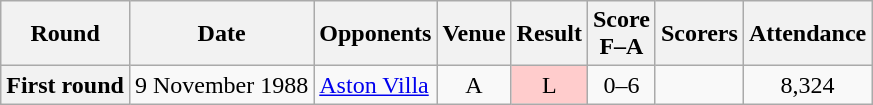<table class="wikitable plainrowheaders" style="text-align:center">
<tr>
<th scope="col">Round</th>
<th scope="col">Date</th>
<th scope="col">Opponents</th>
<th scope="col">Venue</th>
<th scope="col">Result</th>
<th scope="col">Score<br>F–A</th>
<th scope="col">Scorers</th>
<th scope="col">Attendance</th>
</tr>
<tr>
<th scope="row">First round</th>
<td align="left">9 November 1988</td>
<td align="left"><a href='#'>Aston Villa</a></td>
<td>A</td>
<td style="background:#fcc">L</td>
<td>0–6</td>
<td align="left"></td>
<td>8,324</td>
</tr>
</table>
